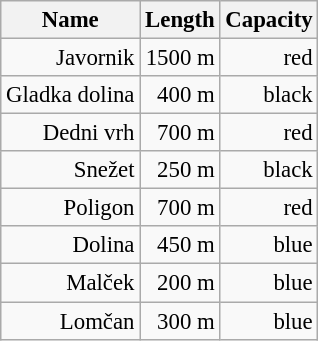<table class="wikitable" style="font-size:95%;">
<tr>
<th>Name</th>
<th>Length</th>
<th>Capacity</th>
</tr>
<tr align=right>
<td>Javornik</td>
<td>1500 m</td>
<td>red</td>
</tr>
<tr align=right>
<td>Gladka dolina</td>
<td>400 m</td>
<td>black</td>
</tr>
<tr align=right>
<td>Dedni vrh</td>
<td>700 m</td>
<td>red</td>
</tr>
<tr align=right>
<td>Snežet</td>
<td>250 m</td>
<td>black</td>
</tr>
<tr align=right>
<td>Poligon</td>
<td>700 m</td>
<td>red</td>
</tr>
<tr align=right>
<td>Dolina</td>
<td>450 m</td>
<td>blue</td>
</tr>
<tr align=right>
<td>Malček</td>
<td>200 m</td>
<td>blue</td>
</tr>
<tr align=right>
<td>Lomčan</td>
<td>300 m</td>
<td>blue</td>
</tr>
</table>
